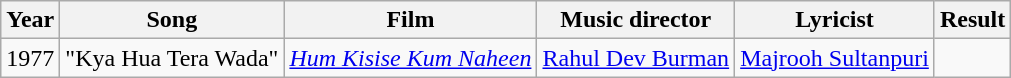<table class="wikitable sortable">
<tr>
<th>Year</th>
<th>Song</th>
<th>Film</th>
<th>Music director</th>
<th>Lyricist</th>
<th>Result</th>
</tr>
<tr>
<td>1977</td>
<td>"Kya Hua Tera Wada"</td>
<td><em><a href='#'>Hum Kisise Kum Naheen</a></em></td>
<td><a href='#'>Rahul Dev Burman</a></td>
<td><a href='#'>Majrooh Sultanpuri</a></td>
<td></td>
</tr>
</table>
